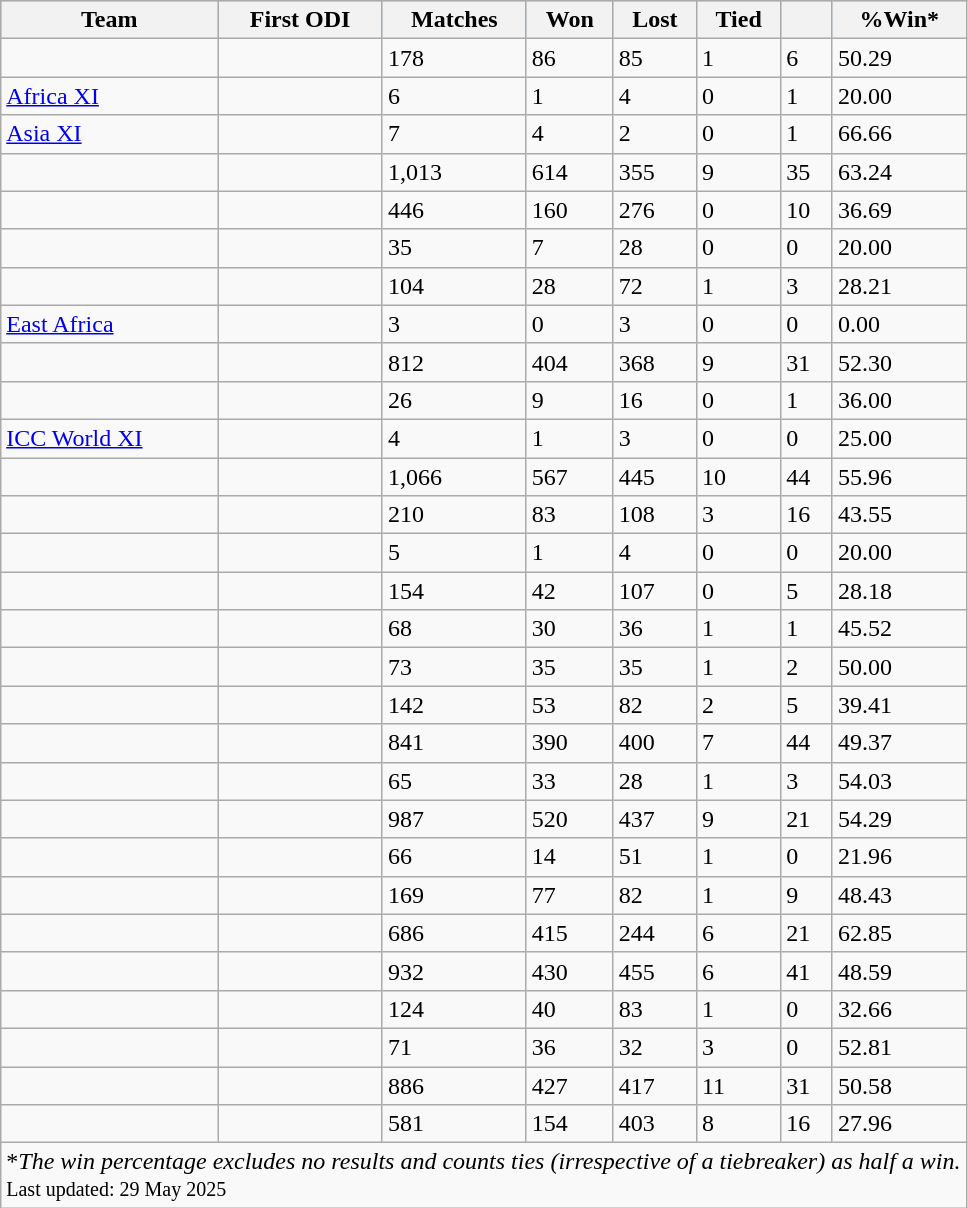<table class="wikitable plainrowheaders sortable">
<tr style="background:#9cf;">
<th>Team</th>
<th>First ODI</th>
<th>Matches</th>
<th>Won</th>
<th>Lost</th>
<th>Tied</th>
<th></th>
<th>%Win*</th>
</tr>
<tr>
<td style="text-align:left;"></td>
<td></td>
<td>178</td>
<td>86</td>
<td>85</td>
<td>1</td>
<td>6</td>
<td>50.29</td>
</tr>
<tr>
<td style="text-align:left;"><a href='#'>Africa XI</a></td>
<td></td>
<td>6</td>
<td>1</td>
<td>4</td>
<td>0</td>
<td>1</td>
<td>20.00</td>
</tr>
<tr>
<td style="text-align:left;"><a href='#'>Asia XI</a></td>
<td></td>
<td>7</td>
<td>4</td>
<td>2</td>
<td>0</td>
<td>1</td>
<td>66.66</td>
</tr>
<tr>
<td style="text-align:left;"></td>
<td></td>
<td>1,013</td>
<td>614</td>
<td>355</td>
<td>9</td>
<td>35</td>
<td>63.24</td>
</tr>
<tr>
<td style="text-align:left;"></td>
<td></td>
<td>446</td>
<td>160</td>
<td>276</td>
<td>0</td>
<td>10</td>
<td>36.69</td>
</tr>
<tr>
<td style="text-align:left;"></td>
<td></td>
<td>35</td>
<td>7</td>
<td>28</td>
<td>0</td>
<td>0</td>
<td>20.00</td>
</tr>
<tr>
<td style="text-align:left;"></td>
<td></td>
<td>104</td>
<td>28</td>
<td>72</td>
<td>1</td>
<td>3</td>
<td>28.21</td>
</tr>
<tr>
<td style="text-align:left;"><a href='#'>East Africa</a></td>
<td></td>
<td>3</td>
<td>0</td>
<td>3</td>
<td>0</td>
<td>0</td>
<td>0.00</td>
</tr>
<tr>
<td style="text-align:left;"></td>
<td></td>
<td>812</td>
<td>404</td>
<td>368</td>
<td>9</td>
<td>31</td>
<td>52.30</td>
</tr>
<tr>
<td style="text-align:left;"></td>
<td></td>
<td>26</td>
<td>9</td>
<td>16</td>
<td>0</td>
<td>1</td>
<td>36.00</td>
</tr>
<tr>
<td style="text-align:left;"><a href='#'>ICC World XI</a></td>
<td></td>
<td>4</td>
<td>1</td>
<td>3</td>
<td>0</td>
<td>0</td>
<td>25.00</td>
</tr>
<tr>
<td style="text-align:left;"></td>
<td></td>
<td>1,066</td>
<td>567</td>
<td>445</td>
<td>10</td>
<td>44</td>
<td>55.96</td>
</tr>
<tr>
<td style="text-align:left;"></td>
<td></td>
<td>210</td>
<td>83</td>
<td>108</td>
<td>3</td>
<td>16</td>
<td>43.55</td>
</tr>
<tr>
<td style="text-align:left;"></td>
<td></td>
<td>5</td>
<td>1</td>
<td>4</td>
<td>0</td>
<td>0</td>
<td>20.00</td>
</tr>
<tr>
<td style="text-align:left;"></td>
<td></td>
<td>154</td>
<td>42</td>
<td>107</td>
<td>0</td>
<td>5</td>
<td>28.18</td>
</tr>
<tr>
<td style="text-align:left;"></td>
<td></td>
<td>68</td>
<td>30</td>
<td>36</td>
<td>1</td>
<td>1</td>
<td>45.52</td>
</tr>
<tr>
<td style="text-align:left;"></td>
<td></td>
<td>73</td>
<td>35</td>
<td>35</td>
<td>1</td>
<td>2</td>
<td>50.00</td>
</tr>
<tr>
<td style="text-align:left;"></td>
<td></td>
<td>142</td>
<td>53</td>
<td>82</td>
<td>2</td>
<td>5</td>
<td>39.41</td>
</tr>
<tr>
<td style="text-align:left;"></td>
<td></td>
<td>841</td>
<td>390</td>
<td>400</td>
<td>7</td>
<td>44</td>
<td>49.37</td>
</tr>
<tr>
<td style="text-align:left;"></td>
<td></td>
<td>65</td>
<td>33</td>
<td>28</td>
<td>1</td>
<td>3</td>
<td>54.03</td>
</tr>
<tr>
<td style="text-align:left;"></td>
<td></td>
<td>987</td>
<td>520</td>
<td>437</td>
<td>9</td>
<td>21</td>
<td>54.29</td>
</tr>
<tr>
<td style="text-align:left;"></td>
<td></td>
<td>66</td>
<td>14</td>
<td>51</td>
<td>1</td>
<td>0</td>
<td>21.96</td>
</tr>
<tr>
<td style="text-align:left;"></td>
<td></td>
<td>169</td>
<td>77</td>
<td>82</td>
<td>1</td>
<td>9</td>
<td>48.43</td>
</tr>
<tr>
<td style="text-align:left;"></td>
<td></td>
<td>686</td>
<td>415</td>
<td>244</td>
<td>6</td>
<td>21</td>
<td>62.85</td>
</tr>
<tr>
<td style="text-align:left;"></td>
<td></td>
<td>932</td>
<td>430</td>
<td>455</td>
<td>6</td>
<td>41</td>
<td>48.59</td>
</tr>
<tr>
<td style="text-align:left;"></td>
<td></td>
<td>124</td>
<td>40</td>
<td>83</td>
<td>1</td>
<td>0</td>
<td>32.66</td>
</tr>
<tr>
<td style="text-align:left;"></td>
<td></td>
<td>71</td>
<td>36</td>
<td>32</td>
<td>3</td>
<td>0</td>
<td>52.81</td>
</tr>
<tr>
<td style="text-align:left;"></td>
<td></td>
<td>886</td>
<td>427</td>
<td>417</td>
<td>11</td>
<td>31</td>
<td>50.58</td>
</tr>
<tr>
<td style="text-align:left;"></td>
<td></td>
<td>581</td>
<td>154</td>
<td>403</td>
<td>8</td>
<td>16</td>
<td>27.96</td>
</tr>
<tr class="sortbottom">
<td colspan="8">*<em>The win percentage excludes no results and counts ties (irrespective of a tiebreaker) as half a win.</em><br><small>Last updated: 29 May 2025</small><br></td>
</tr>
</table>
